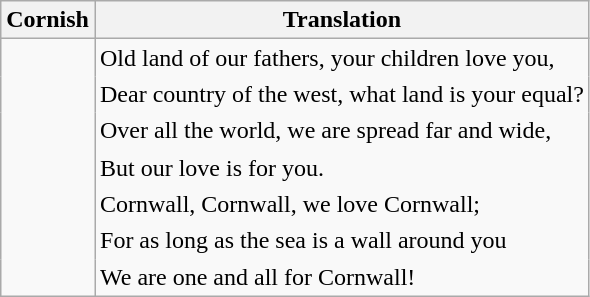<table class="wikitable">
<tr>
<th>Cornish</th>
<th>Translation</th>
</tr>
<tr style="border-bottom-style:hidden;">
<td></td>
<td>Old land of our fathers, your children love you,</td>
</tr>
<tr style="border-bottom-style:hidden;">
<td></td>
<td>Dear country of the west, what land is your equal?</td>
</tr>
<tr style="border-bottom-style:hidden;">
<td></td>
<td>Over all the world, we are spread far and wide,</td>
</tr>
<tr style="border-bottom-style:hidden;">
<td></td>
<td>But our love is for you.</td>
</tr>
<tr style="border-bottom-style:hidden;">
<td></td>
<td>Cornwall, Cornwall, we love Cornwall;</td>
</tr>
<tr style="border-bottom-style:hidden;">
<td></td>
<td>For as long as the sea is a wall around you</td>
</tr>
<tr>
<td></td>
<td>We are one and all for Cornwall!</td>
</tr>
</table>
